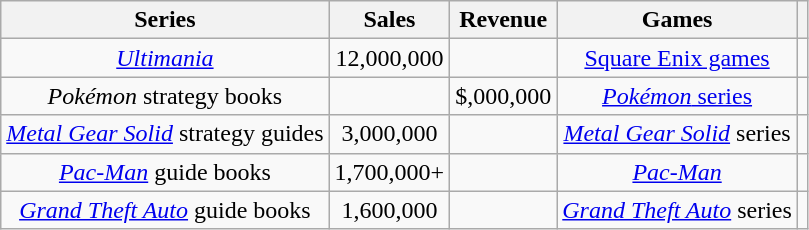<table class="wikitable sortable" style="text-align:center">
<tr>
<th>Series</th>
<th>Sales</th>
<th>Revenue</th>
<th>Games</th>
<th class="unsortable"></th>
</tr>
<tr>
<td><em><a href='#'>Ultimania</a></em></td>
<td>12,000,000</td>
<td></td>
<td><a href='#'>Square Enix games</a></td>
<td></td>
</tr>
<tr>
<td><em>Pokémon</em> strategy books</td>
<td></td>
<td>$,000,000</td>
<td><a href='#'><em>Pokémon</em> series</a></td>
<td></td>
</tr>
<tr>
<td><em><a href='#'>Metal Gear Solid</a></em> strategy guides</td>
<td>3,000,000</td>
<td></td>
<td><em><a href='#'>Metal Gear Solid</a></em> series</td>
<td></td>
</tr>
<tr>
<td><em><a href='#'>Pac-Man</a></em> guide books</td>
<td>1,700,000+</td>
<td></td>
<td><em><a href='#'>Pac-Man</a></em></td>
<td></td>
</tr>
<tr>
<td><em><a href='#'>Grand Theft Auto</a></em> guide books</td>
<td>1,600,000</td>
<td></td>
<td><em><a href='#'>Grand Theft Auto</a></em> series</td>
<td></td>
</tr>
</table>
